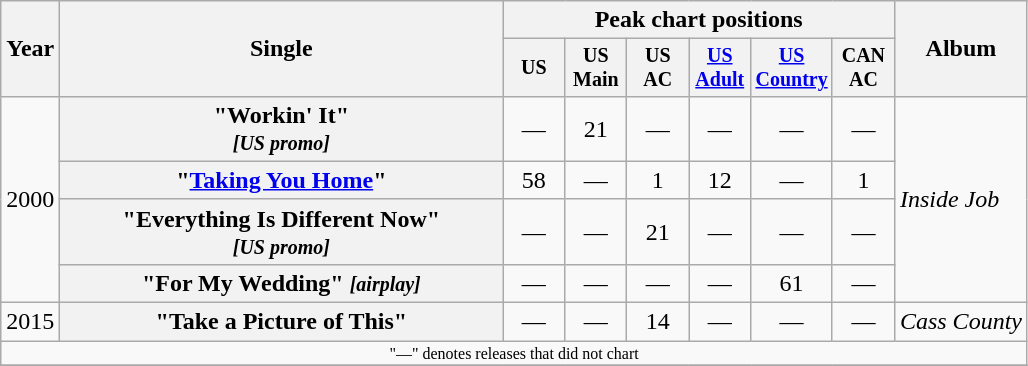<table class="wikitable plainrowheaders" style="text-align:center;">
<tr>
<th rowspan="2">Year</th>
<th rowspan="2" style="width:18em;">Single</th>
<th colspan="6">Peak chart positions</th>
<th rowspan="2">Album</th>
</tr>
<tr style="font-size:smaller;">
<th width="35">US<br></th>
<th width="35">US Main<br></th>
<th width="35">US AC<br></th>
<th width="35"><a href='#'>US Adult</a><br></th>
<th width="35"><a href='#'>US Country</a><br></th>
<th width="35">CAN AC<br></th>
</tr>
<tr>
<td rowspan="4">2000</td>
<th scope="row">"Workin' It" <small><em><br>[US promo]</em></small></th>
<td>—</td>
<td>21</td>
<td>—</td>
<td>—</td>
<td>—</td>
<td>—</td>
<td align="left" rowspan="4"><em>Inside Job</em></td>
</tr>
<tr>
<th scope="row">"<a href='#'>Taking You Home</a>"</th>
<td>58</td>
<td>—</td>
<td>1</td>
<td>12</td>
<td>—</td>
<td>1</td>
</tr>
<tr>
<th scope="row">"Everything Is Different Now" <small><em><br>[US promo]</em></small></th>
<td>—</td>
<td>—</td>
<td>21</td>
<td>—</td>
<td>—</td>
<td>—</td>
</tr>
<tr>
<th scope="row">"For My Wedding" <small><em>[airplay]</em></small></th>
<td>—</td>
<td>—</td>
<td>—</td>
<td>—</td>
<td>61</td>
<td>—</td>
</tr>
<tr>
<td rowspan="1">2015</td>
<th scope="row">"Take a Picture of This"</th>
<td>—</td>
<td>—</td>
<td>14</td>
<td>—</td>
<td>—</td>
<td>—</td>
<td align="left" rowspan="1"><em>Cass County</em></td>
</tr>
<tr>
<td colspan="10" style="font-size:8pt">"—" denotes releases that did not chart</td>
</tr>
<tr>
</tr>
</table>
